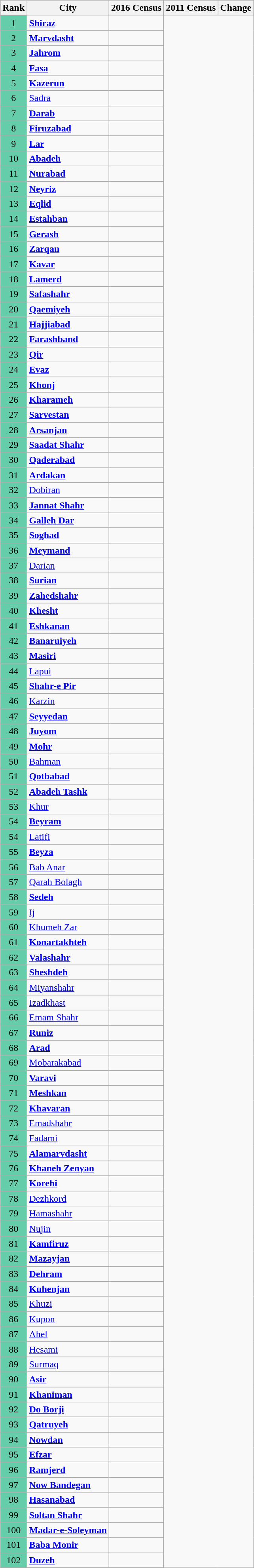<table class="wikitable sortable">
<tr>
<th>Rank</th>
<th>City</th>
<th>2016 Census</th>
<th>2011 Census</th>
<th>Change</th>
</tr>
<tr>
<td align=center bgcolor="66CDAA">1</td>
<td><strong><a href='#'>Shiraz</a></strong></td>
<td></td>
</tr>
<tr>
<td align=center bgcolor="66CDAA">2</td>
<td><strong><a href='#'>Marvdasht</a></strong></td>
<td></td>
</tr>
<tr>
<td align=center bgcolor="66CDAA">3</td>
<td><strong><a href='#'>Jahrom</a></strong></td>
<td></td>
</tr>
<tr>
<td align=center bgcolor="66CDAA">4</td>
<td><strong><a href='#'>Fasa</a></strong></td>
<td></td>
</tr>
<tr>
<td align=center bgcolor="66CDAA">5</td>
<td><strong><a href='#'>Kazerun</a></strong></td>
<td></td>
</tr>
<tr>
<td align=center bgcolor="66CDAA">6</td>
<td><a href='#'>Sadra</a></td>
<td></td>
</tr>
<tr>
<td align=center bgcolor="66CDAA">7</td>
<td><strong><a href='#'>Darab</a></strong></td>
<td></td>
</tr>
<tr>
<td align=center bgcolor="66CDAA">8</td>
<td><strong><a href='#'>Firuzabad</a></strong></td>
<td></td>
</tr>
<tr>
<td align=center bgcolor="66CDAA">9</td>
<td><strong><a href='#'>Lar</a></strong></td>
<td></td>
</tr>
<tr>
<td align=center bgcolor="66CDAA">10</td>
<td><strong><a href='#'>Abadeh</a></strong></td>
<td></td>
</tr>
<tr>
<td align=center bgcolor="66CDAA">11</td>
<td><strong><a href='#'>Nurabad</a></strong></td>
<td></td>
</tr>
<tr>
<td align=center bgcolor="66CDAA">12</td>
<td><strong><a href='#'>Neyriz</a></strong></td>
<td></td>
</tr>
<tr>
<td align=center bgcolor="66CDAA">13</td>
<td><strong><a href='#'>Eqlid</a></strong></td>
<td></td>
</tr>
<tr>
<td align=center bgcolor="66CDAA">14</td>
<td><strong><a href='#'>Estahban</a></strong></td>
<td></td>
</tr>
<tr>
<td align=center bgcolor="66CDAA">15</td>
<td><strong><a href='#'>Gerash</a></strong></td>
<td></td>
</tr>
<tr>
<td align=center bgcolor="66CDAA">16</td>
<td><strong><a href='#'>Zarqan</a></strong></td>
<td></td>
</tr>
<tr>
<td align=center bgcolor="66CDAA">17</td>
<td><strong><a href='#'>Kavar</a></strong></td>
<td></td>
</tr>
<tr>
<td align=center bgcolor="66CDAA">18</td>
<td><strong><a href='#'>Lamerd</a></strong></td>
<td></td>
</tr>
<tr>
<td align=center bgcolor="66CDAA">19</td>
<td><strong><a href='#'>Safashahr</a></strong></td>
<td></td>
</tr>
<tr>
<td align=center bgcolor="66CDAA">20</td>
<td><strong><a href='#'>Qaemiyeh</a></strong></td>
<td></td>
</tr>
<tr>
<td align=center bgcolor="66CDAA">21</td>
<td><strong><a href='#'>Hajjiabad</a></strong></td>
<td></td>
</tr>
<tr>
<td align=center bgcolor="66CDAA">22</td>
<td><strong><a href='#'>Farashband</a></strong></td>
<td></td>
</tr>
<tr>
<td align=center bgcolor="66CDAA">23</td>
<td><strong><a href='#'>Qir</a></strong></td>
<td></td>
</tr>
<tr>
<td align=center bgcolor="66CDAA">24</td>
<td><strong><a href='#'>Evaz</a></strong></td>
<td></td>
</tr>
<tr>
<td align=center bgcolor="66CDAA">25</td>
<td><strong><a href='#'>Khonj</a></strong></td>
<td></td>
</tr>
<tr>
<td align=center bgcolor="66CDAA">26</td>
<td><strong><a href='#'>Kharameh</a></strong></td>
<td></td>
</tr>
<tr>
<td align=center bgcolor="66CDAA">27</td>
<td><strong><a href='#'>Sarvestan</a></strong></td>
<td></td>
</tr>
<tr>
<td align=center bgcolor="66CDAA">28</td>
<td><strong><a href='#'>Arsanjan</a></strong></td>
<td></td>
</tr>
<tr>
<td align=center bgcolor="66CDAA">29</td>
<td><strong><a href='#'>Saadat Shahr</a></strong></td>
<td></td>
</tr>
<tr>
<td align=center bgcolor="66CDAA">30</td>
<td><strong><a href='#'>Qaderabad</a></strong></td>
<td></td>
</tr>
<tr>
<td align=center bgcolor="66CDAA">31</td>
<td><strong><a href='#'>Ardakan</a></strong></td>
<td></td>
</tr>
<tr>
<td align=center bgcolor="66CDAA">32</td>
<td><a href='#'>Dobiran</a></td>
<td></td>
</tr>
<tr>
<td align=center bgcolor="66CDAA">33</td>
<td><strong><a href='#'>Jannat Shahr</a></strong></td>
<td></td>
</tr>
<tr>
<td align=center bgcolor="66CDAA">34</td>
<td><strong><a href='#'>Galleh Dar</a></strong></td>
<td></td>
</tr>
<tr>
<td align=center bgcolor="66CDAA">35</td>
<td><strong><a href='#'>Soghad</a></strong></td>
<td></td>
</tr>
<tr>
<td align=center bgcolor="66CDAA">36</td>
<td><strong><a href='#'>Meymand</a></strong></td>
<td></td>
</tr>
<tr>
<td align=center bgcolor="66CDAA">37</td>
<td><a href='#'>Darian</a></td>
<td></td>
</tr>
<tr>
<td align="center" bgcolor="66CDAA">38</td>
<td><strong><a href='#'>Surian</a></strong></td>
<td></td>
</tr>
<tr>
<td align=center bgcolor="66CDAA">39</td>
<td><strong><a href='#'>Zahedshahr</a></strong></td>
<td></td>
</tr>
<tr>
<td align=center bgcolor="66CDAA">40</td>
<td><strong><a href='#'>Khesht</a></strong></td>
<td></td>
</tr>
<tr>
<td align=center bgcolor="66CDAA">41</td>
<td><strong><a href='#'>Eshkanan</a></strong></td>
<td></td>
</tr>
<tr>
<td align="center" bgcolor="66CDAA">42</td>
<td><strong><a href='#'>Banaruiyeh</a></strong></td>
<td></td>
</tr>
<tr>
<td align="center" bgcolor="66CDAA">43</td>
<td><strong><a href='#'>Masiri</a></strong></td>
<td></td>
</tr>
<tr>
<td align="center" bgcolor="66CDAA">44</td>
<td><a href='#'>Lapui</a></td>
<td></td>
</tr>
<tr>
<td align=center bgcolor="66CDAA">45</td>
<td><strong><a href='#'>Shahr-e Pir</a></strong></td>
<td></td>
</tr>
<tr>
<td align="center" bgcolor="66CDAA">46</td>
<td><a href='#'>Karzin</a></td>
<td></td>
</tr>
<tr>
<td align="center" bgcolor="66CDAA">47</td>
<td><strong><a href='#'>Seyyedan</a></strong></td>
<td></td>
</tr>
<tr>
<td align="center" bgcolor="66CDAA">48</td>
<td><strong><a href='#'>Juyom</a></strong></td>
<td></td>
</tr>
<tr>
<td align="center" bgcolor="66CDAA">49</td>
<td><strong><a href='#'>Mohr</a></strong></td>
<td></td>
</tr>
<tr>
<td align="center" bgcolor="66CDAA">50</td>
<td><a href='#'>Bahman</a></td>
<td></td>
</tr>
<tr>
<td align="center" bgcolor="66CDAA">51</td>
<td><strong><a href='#'>Qotbabad</a></strong></td>
<td></td>
</tr>
<tr>
<td align="center" bgcolor="66CDAA">52</td>
<td><strong><a href='#'>Abadeh Tashk</a></strong></td>
<td></td>
</tr>
<tr>
<td align="center" bgcolor="66CDAA">53</td>
<td><a href='#'>Khur</a></td>
<td></td>
</tr>
<tr>
<td align=center bgcolor="66CDAA">54</td>
<td><strong><a href='#'>Beyram</a></strong></td>
<td></td>
</tr>
<tr>
<td align="center" bgcolor="66CDAA">54</td>
<td><a href='#'>Latifi</a></td>
<td></td>
</tr>
<tr>
<td align="center" bgcolor="66CDAA">55</td>
<td><strong><a href='#'>Beyza</a></strong></td>
<td></td>
</tr>
<tr>
<td align=center bgcolor="66CDAA">56</td>
<td><a href='#'>Bab Anar</a></td>
<td></td>
</tr>
<tr>
<td align=center bgcolor="66CDAA">57</td>
<td><a href='#'>Qarah Bolagh</a></td>
<td></td>
</tr>
<tr>
<td align="center" bgcolor="66CDAA">58</td>
<td><strong><a href='#'>Sedeh</a></strong></td>
<td></td>
</tr>
<tr>
<td align=center bgcolor="66CDAA">59</td>
<td><a href='#'>Ij</a></td>
<td></td>
</tr>
<tr>
<td align=center bgcolor="66CDAA">60</td>
<td><a href='#'>Khumeh Zar</a></td>
<td></td>
</tr>
<tr>
<td align=center bgcolor="66CDAA">61</td>
<td><strong><a href='#'>Konartakhteh</a></strong></td>
<td></td>
</tr>
<tr>
<td align=center bgcolor="66CDAA">62</td>
<td><strong><a href='#'>Valashahr</a></strong></td>
<td></td>
</tr>
<tr>
<td align=center bgcolor="66CDAA">63</td>
<td><strong><a href='#'>Sheshdeh</a></strong></td>
<td></td>
</tr>
<tr>
<td align=center bgcolor="66CDAA">64</td>
<td><a href='#'>Miyanshahr</a></td>
<td></td>
</tr>
<tr>
<td align=center bgcolor="66CDAA">65</td>
<td><a href='#'>Izadkhast</a></td>
<td></td>
</tr>
<tr>
<td align=center bgcolor="66CDAA">66</td>
<td><a href='#'>Emam Shahr</a></td>
<td></td>
</tr>
<tr>
<td align=center bgcolor="66CDAA">67</td>
<td><strong><a href='#'>Runiz</a></strong></td>
<td></td>
</tr>
<tr>
<td align=center bgcolor="66CDAA">68</td>
<td><strong><a href='#'>Arad</a></strong></td>
<td></td>
</tr>
<tr>
<td align=center bgcolor="66CDAA">69</td>
<td><a href='#'>Mobarakabad</a></td>
<td></td>
</tr>
<tr>
<td align=center bgcolor="66CDAA">70</td>
<td><strong><a href='#'>Varavi</a></strong></td>
<td></td>
</tr>
<tr>
<td align=center bgcolor="66CDAA">71</td>
<td><strong><a href='#'>Meshkan</a></strong></td>
<td></td>
</tr>
<tr>
<td align=center bgcolor="66CDAA">72</td>
<td><strong><a href='#'>Khavaran</a></strong></td>
<td></td>
</tr>
<tr>
<td align=center bgcolor="66CDAA">73</td>
<td><a href='#'>Emadshahr</a></td>
<td></td>
</tr>
<tr>
<td align=center bgcolor="66CDAA">74</td>
<td><a href='#'>Fadami</a></td>
<td></td>
</tr>
<tr>
<td align=center bgcolor="66CDAA">75</td>
<td><strong><a href='#'>Alamarvdasht</a></strong></td>
<td></td>
</tr>
<tr>
<td align=center bgcolor="66CDAA">76</td>
<td><strong><a href='#'>Khaneh Zenyan</a></strong></td>
<td></td>
</tr>
<tr>
<td align=center bgcolor="66CDAA">77</td>
<td><strong><a href='#'>Korehi</a></strong></td>
<td></td>
</tr>
<tr>
<td align=center bgcolor="66CDAA">78</td>
<td><a href='#'>Dezhkord</a></td>
<td></td>
</tr>
<tr>
<td align=center bgcolor="66CDAA">79</td>
<td><a href='#'>Hamashahr</a></td>
<td></td>
</tr>
<tr>
<td align=center bgcolor="66CDAA">80</td>
<td><a href='#'>Nujin</a></td>
<td></td>
</tr>
<tr>
<td align=center bgcolor="66CDAA">81</td>
<td><strong><a href='#'>Kamfiruz</a></strong></td>
<td></td>
</tr>
<tr>
<td align=center bgcolor="66CDAA">82</td>
<td><strong><a href='#'>Mazayjan</a></strong></td>
<td></td>
</tr>
<tr>
<td align=center bgcolor="66CDAA">83</td>
<td><strong><a href='#'>Dehram</a></strong></td>
<td></td>
</tr>
<tr>
<td align=center bgcolor="66CDAA">84</td>
<td><strong><a href='#'>Kuhenjan</a></strong></td>
<td></td>
</tr>
<tr>
<td align=center bgcolor="66CDAA">85</td>
<td><a href='#'>Khuzi</a></td>
<td></td>
</tr>
<tr>
<td align=center bgcolor="66CDAA">86</td>
<td><a href='#'>Kupon</a></td>
<td></td>
</tr>
<tr>
<td align=center bgcolor="66CDAA">87</td>
<td><a href='#'>Ahel</a></td>
<td></td>
</tr>
<tr>
<td align=center bgcolor="66CDAA">88</td>
<td><a href='#'>Hesami</a></td>
<td></td>
</tr>
<tr>
<td align=center bgcolor="66CDAA">89</td>
<td><a href='#'>Surmaq</a></td>
<td></td>
</tr>
<tr>
<td align=center bgcolor="66CDAA">90</td>
<td><strong><a href='#'>Asir</a></strong></td>
<td></td>
</tr>
<tr>
<td align=center bgcolor="66CDAA">91</td>
<td><strong><a href='#'>Khaniman</a></strong></td>
<td></td>
</tr>
<tr>
<td align=center bgcolor="66CDAA">92</td>
<td><strong><a href='#'>Do Borji</a></strong></td>
<td></td>
</tr>
<tr>
<td align=center bgcolor="66CDAA">93</td>
<td><strong><a href='#'>Qatruyeh</a></strong></td>
<td></td>
</tr>
<tr>
<td align=center bgcolor="66CDAA">94</td>
<td><strong><a href='#'>Nowdan</a></strong></td>
<td></td>
</tr>
<tr>
<td align=center bgcolor="66CDAA">95</td>
<td><strong><a href='#'>Efzar</a></strong></td>
<td></td>
</tr>
<tr>
<td align=center bgcolor="66CDAA">96</td>
<td><strong><a href='#'>Ramjerd</a></strong></td>
<td></td>
</tr>
<tr>
<td align=center bgcolor="66CDAA">97</td>
<td><strong><a href='#'>Now Bandegan</a></strong></td>
<td></td>
</tr>
<tr>
<td align=center bgcolor="66CDAA">98</td>
<td><strong><a href='#'>Hasanabad</a></strong></td>
<td></td>
</tr>
<tr>
<td align=center bgcolor="66CDAA">99</td>
<td><strong><a href='#'>Soltan Shahr</a></strong></td>
<td></td>
</tr>
<tr>
<td align=center bgcolor="66CDAA">100</td>
<td><strong><a href='#'>Madar-e-Soleyman</a></strong></td>
<td></td>
</tr>
<tr>
<td align=center bgcolor="66CDAA">101</td>
<td><strong><a href='#'>Baba Monir</a></strong></td>
<td></td>
</tr>
<tr>
<td align=center bgcolor="66CDAA">102</td>
<td><strong><a href='#'>Duzeh</a></strong></td>
<td></td>
</tr>
<tr>
</tr>
</table>
